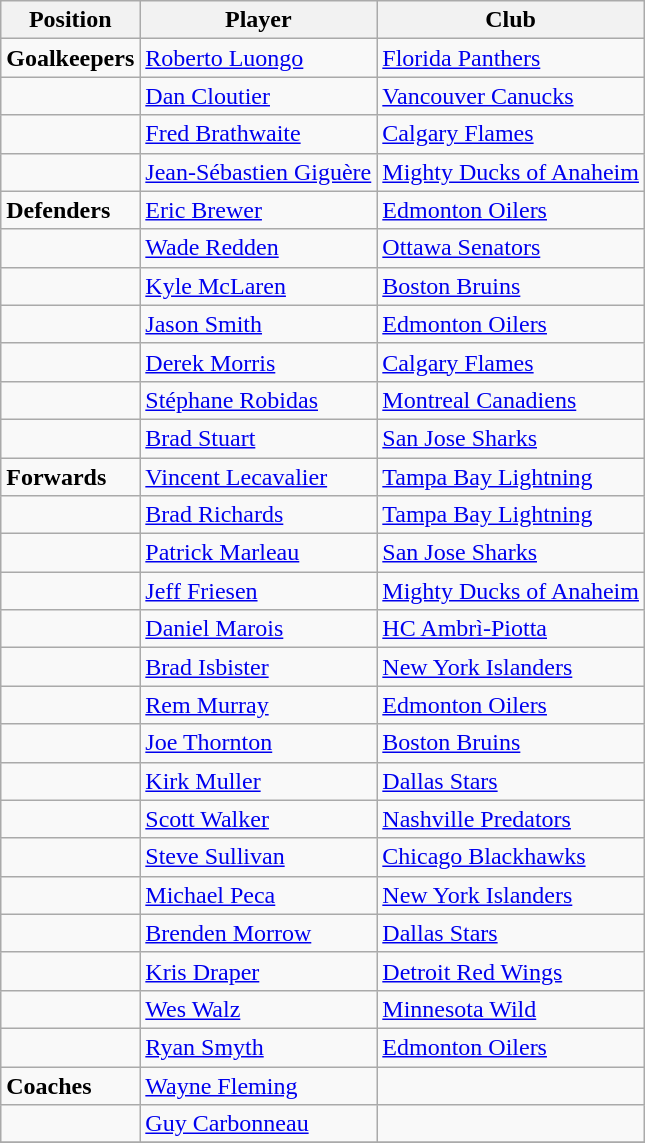<table class=wikitable>
<tr>
<th>Position</th>
<th>Player</th>
<th>Club</th>
</tr>
<tr>
<td><strong>Goalkeepers</strong></td>
<td><a href='#'>Roberto Luongo</a></td>
<td><a href='#'>Florida Panthers</a></td>
</tr>
<tr>
<td></td>
<td><a href='#'>Dan Cloutier</a></td>
<td><a href='#'>Vancouver Canucks</a></td>
</tr>
<tr>
<td></td>
<td><a href='#'>Fred Brathwaite</a></td>
<td><a href='#'>Calgary Flames</a></td>
</tr>
<tr>
<td></td>
<td><a href='#'>Jean-Sébastien Giguère</a></td>
<td><a href='#'>Mighty Ducks of Anaheim</a></td>
</tr>
<tr>
<td><strong>Defenders</strong></td>
<td><a href='#'>Eric Brewer</a></td>
<td><a href='#'>Edmonton Oilers</a></td>
</tr>
<tr>
<td></td>
<td><a href='#'>Wade Redden</a></td>
<td><a href='#'>Ottawa Senators</a></td>
</tr>
<tr>
<td></td>
<td><a href='#'>Kyle McLaren</a></td>
<td><a href='#'>Boston Bruins</a></td>
</tr>
<tr>
<td></td>
<td><a href='#'>Jason Smith</a></td>
<td><a href='#'>Edmonton Oilers</a></td>
</tr>
<tr>
<td></td>
<td><a href='#'>Derek Morris</a></td>
<td><a href='#'>Calgary Flames</a></td>
</tr>
<tr>
<td></td>
<td><a href='#'>Stéphane Robidas</a></td>
<td><a href='#'>Montreal Canadiens</a></td>
</tr>
<tr>
<td></td>
<td><a href='#'>Brad Stuart</a></td>
<td><a href='#'>San Jose Sharks</a></td>
</tr>
<tr>
<td><strong>Forwards</strong></td>
<td><a href='#'>Vincent Lecavalier</a></td>
<td><a href='#'>Tampa Bay Lightning</a></td>
</tr>
<tr>
<td></td>
<td><a href='#'>Brad Richards</a></td>
<td><a href='#'>Tampa Bay Lightning</a></td>
</tr>
<tr>
<td></td>
<td><a href='#'>Patrick Marleau</a></td>
<td><a href='#'>San Jose Sharks</a></td>
</tr>
<tr>
<td></td>
<td><a href='#'>Jeff Friesen</a></td>
<td><a href='#'>Mighty Ducks of Anaheim</a></td>
</tr>
<tr>
<td></td>
<td><a href='#'>Daniel Marois</a></td>
<td><a href='#'>HC Ambrì-Piotta</a></td>
</tr>
<tr>
<td></td>
<td><a href='#'>Brad Isbister</a></td>
<td><a href='#'>New York Islanders</a></td>
</tr>
<tr>
<td></td>
<td><a href='#'>Rem Murray</a></td>
<td><a href='#'>Edmonton Oilers</a></td>
</tr>
<tr>
<td></td>
<td><a href='#'>Joe Thornton</a></td>
<td><a href='#'>Boston Bruins</a></td>
</tr>
<tr>
<td></td>
<td><a href='#'>Kirk Muller</a></td>
<td><a href='#'>Dallas Stars</a></td>
</tr>
<tr>
<td></td>
<td><a href='#'>Scott Walker</a></td>
<td><a href='#'>Nashville Predators</a></td>
</tr>
<tr>
<td></td>
<td><a href='#'>Steve Sullivan</a></td>
<td><a href='#'>Chicago Blackhawks</a></td>
</tr>
<tr>
<td></td>
<td><a href='#'>Michael Peca</a></td>
<td><a href='#'>New York Islanders</a></td>
</tr>
<tr>
<td></td>
<td><a href='#'>Brenden Morrow</a></td>
<td><a href='#'>Dallas Stars</a></td>
</tr>
<tr>
<td></td>
<td><a href='#'>Kris Draper</a></td>
<td><a href='#'>Detroit Red Wings</a></td>
</tr>
<tr>
<td></td>
<td><a href='#'>Wes Walz</a></td>
<td><a href='#'>Minnesota Wild</a></td>
</tr>
<tr>
<td></td>
<td><a href='#'>Ryan Smyth</a></td>
<td><a href='#'>Edmonton Oilers</a></td>
</tr>
<tr>
<td><strong>Coaches</strong></td>
<td><a href='#'>Wayne Fleming</a></td>
<td></td>
</tr>
<tr>
<td></td>
<td><a href='#'>Guy Carbonneau</a></td>
<td></td>
</tr>
<tr>
</tr>
</table>
